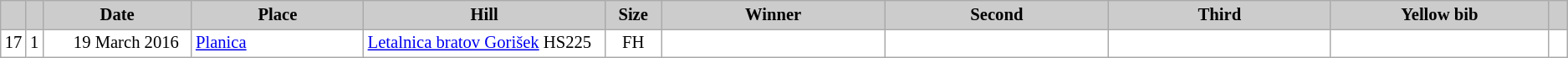<table class="wikitable plainrowheaders" style="background:#fff; font-size:86%; line-height:16px; border:grey solid 1px; border-collapse:collapse;">
<tr style="background:#ccc; text-align:center;">
<th scope="col" style="background:#ccc; width=20 px;"></th>
<th scope="col" style="background:#ccc; width=30 px;"></th>
<th scope="col" style="background:#ccc; width:120px;">Date</th>
<th scope="col" style="background:#ccc; width:140px;">Place</th>
<th scope="col" style="background:#ccc; width:200px;">Hill</th>
<th scope="col" style="background:#ccc; width:40px;">Size</th>
<th scope="col" style="background:#ccc; width:185px;">Winner</th>
<th scope="col" style="background:#ccc; width:185px;">Second</th>
<th scope="col" style="background:#ccc; width:185px;">Third</th>
<th scope="col" style="background:#ccc; width:180px;">Yellow bib</th>
<th scope="col" style="background:#ccc; width:10px;"></th>
</tr>
<tr>
<td align=center>17</td>
<td align=center>1</td>
<td align=right>19 March 2016  </td>
<td> <a href='#'>Planica</a></td>
<td><a href='#'>Letalnica bratov Gorišek</a> HS225</td>
<td align=center>FH</td>
<td></td>
<td></td>
<td></td>
<td></td>
<td></td>
</tr>
</table>
